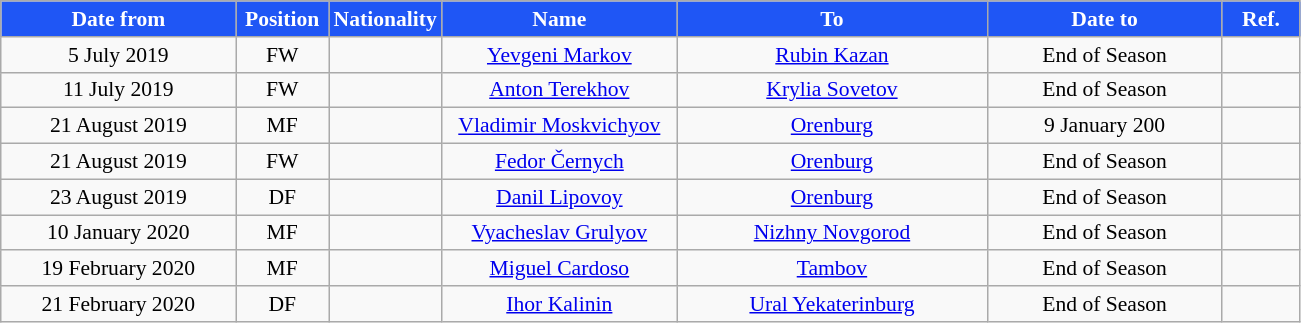<table class="wikitable" style="text-align:center; font-size:90%; ">
<tr>
<th style="background:#1F56F5; color:white; width:150px;">Date from</th>
<th style="background:#1F56F5; color:white; width:55px;">Position</th>
<th style="background:#1F56F5; color:white; width:55px;">Nationality</th>
<th style="background:#1F56F5; color:white; width:150px;">Name</th>
<th style="background:#1F56F5; color:white; width:200px;">To</th>
<th style="background:#1F56F5; color:white; width:150px;">Date to</th>
<th style="background:#1F56F5; color:white; width:45px;">Ref.</th>
</tr>
<tr>
<td>5 July 2019</td>
<td>FW</td>
<td></td>
<td><a href='#'>Yevgeni Markov</a></td>
<td><a href='#'>Rubin Kazan</a></td>
<td>End of Season</td>
<td></td>
</tr>
<tr>
<td>11 July 2019</td>
<td>FW</td>
<td></td>
<td><a href='#'>Anton Terekhov</a></td>
<td><a href='#'>Krylia Sovetov</a></td>
<td>End of Season</td>
<td></td>
</tr>
<tr>
<td>21 August 2019</td>
<td>MF</td>
<td></td>
<td><a href='#'>Vladimir Moskvichyov</a></td>
<td><a href='#'>Orenburg</a></td>
<td>9 January 200</td>
<td></td>
</tr>
<tr>
<td>21 August 2019</td>
<td>FW</td>
<td></td>
<td><a href='#'>Fedor Černych</a></td>
<td><a href='#'>Orenburg</a></td>
<td>End of Season</td>
<td></td>
</tr>
<tr>
<td>23 August 2019</td>
<td>DF</td>
<td></td>
<td><a href='#'>Danil Lipovoy</a></td>
<td><a href='#'>Orenburg</a></td>
<td>End of Season</td>
<td></td>
</tr>
<tr>
<td>10 January 2020</td>
<td>MF</td>
<td></td>
<td><a href='#'>Vyacheslav Grulyov</a></td>
<td><a href='#'>Nizhny Novgorod</a></td>
<td>End of Season</td>
<td></td>
</tr>
<tr>
<td>19 February 2020</td>
<td>MF</td>
<td></td>
<td><a href='#'>Miguel Cardoso</a></td>
<td><a href='#'>Tambov</a></td>
<td>End of Season</td>
<td></td>
</tr>
<tr>
<td>21 February 2020</td>
<td>DF</td>
<td></td>
<td><a href='#'>Ihor Kalinin</a></td>
<td><a href='#'>Ural Yekaterinburg</a></td>
<td>End of Season</td>
<td></td>
</tr>
</table>
